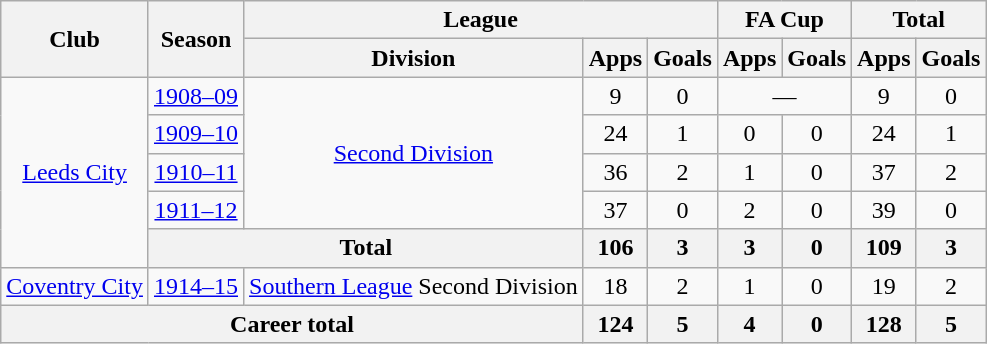<table class="wikitable" style="text-align: center;">
<tr>
<th rowspan="2">Club</th>
<th rowspan="2">Season</th>
<th colspan="3">League</th>
<th colspan="2">FA Cup</th>
<th colspan="2">Total</th>
</tr>
<tr>
<th>Division</th>
<th>Apps</th>
<th>Goals</th>
<th>Apps</th>
<th>Goals</th>
<th>Apps</th>
<th>Goals</th>
</tr>
<tr>
<td rowspan="5"><a href='#'>Leeds City</a></td>
<td><a href='#'>1908–09</a></td>
<td rowspan="4"><a href='#'>Second Division</a></td>
<td>9</td>
<td>0</td>
<td colspan="2">—</td>
<td>9</td>
<td>0</td>
</tr>
<tr>
<td><a href='#'>1909–10</a></td>
<td>24</td>
<td>1</td>
<td>0</td>
<td>0</td>
<td>24</td>
<td>1</td>
</tr>
<tr>
<td><a href='#'>1910–11</a></td>
<td>36</td>
<td>2</td>
<td>1</td>
<td>0</td>
<td>37</td>
<td>2</td>
</tr>
<tr>
<td><a href='#'>1911–12</a></td>
<td>37</td>
<td>0</td>
<td>2</td>
<td>0</td>
<td>39</td>
<td>0</td>
</tr>
<tr>
<th colspan="2">Total</th>
<th>106</th>
<th>3</th>
<th>3</th>
<th>0</th>
<th>109</th>
<th>3</th>
</tr>
<tr>
<td><a href='#'>Coventry City</a></td>
<td><a href='#'>1914–15</a></td>
<td><a href='#'>Southern League</a> Second Division</td>
<td>18</td>
<td>2</td>
<td>1</td>
<td>0</td>
<td>19</td>
<td>2</td>
</tr>
<tr>
<th colspan="3">Career total</th>
<th>124</th>
<th>5</th>
<th>4</th>
<th>0</th>
<th>128</th>
<th>5</th>
</tr>
</table>
